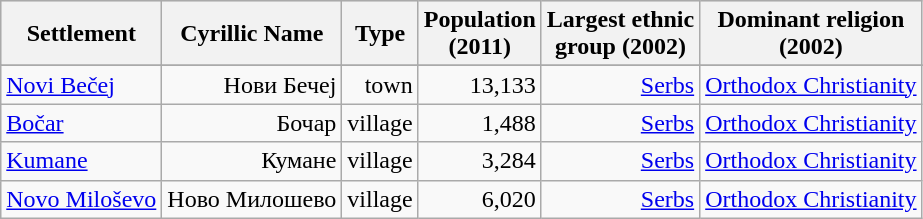<table class="wikitable" style="text-align: right;">
<tr bgcolor="#e0e0e0">
<th rowspan="1">Settlement</th>
<th colspan="1">Cyrillic Name</th>
<th colspan="1">Type</th>
<th colspan="1">Population<br>(2011)</th>
<th colspan="1">Largest ethnic<br>group (2002)</th>
<th colspan="1">Dominant religion<br>(2002)</th>
</tr>
<tr bgcolor="#e0e0e0">
</tr>
<tr>
<td align="left"><a href='#'>Novi Bečej</a></td>
<td>Нови Бечеј</td>
<td>town</td>
<td>13,133</td>
<td><a href='#'>Serbs</a></td>
<td><a href='#'>Orthodox Christianity</a></td>
</tr>
<tr>
<td align="left"><a href='#'>Bočar</a></td>
<td>Бочар</td>
<td>village</td>
<td>1,488</td>
<td><a href='#'>Serbs</a></td>
<td><a href='#'>Orthodox Christianity</a></td>
</tr>
<tr>
<td align="left"><a href='#'>Kumane</a></td>
<td>Кумане</td>
<td>village</td>
<td>3,284</td>
<td><a href='#'>Serbs</a></td>
<td><a href='#'>Orthodox Christianity</a></td>
</tr>
<tr>
<td align="left"><a href='#'>Novo Miloševo</a></td>
<td>Ново Милошево</td>
<td>village</td>
<td>6,020</td>
<td><a href='#'>Serbs</a></td>
<td><a href='#'>Orthodox Christianity</a></td>
</tr>
</table>
